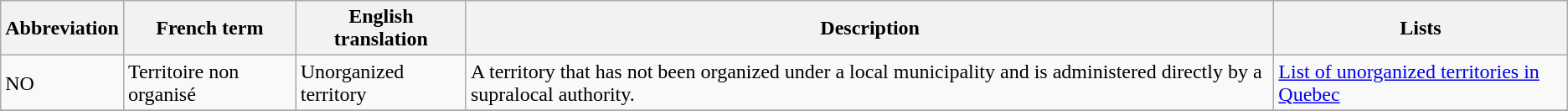<table class="wikitable">
<tr>
<th>Abbreviation</th>
<th>French term</th>
<th>English translation</th>
<th>Description</th>
<th>Lists</th>
</tr>
<tr>
<td>NO</td>
<td>Territoire non organisé</td>
<td>Unorganized territory</td>
<td>A territory that has not been organized under a local municipality and is administered directly by a supralocal authority.</td>
<td><a href='#'>List of unorganized territories in Quebec</a></td>
</tr>
<tr>
</tr>
</table>
